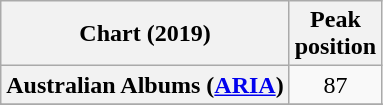<table class="wikitable sortable plainrowheaders" style="text-align:center">
<tr>
<th scope="col">Chart (2019)</th>
<th scope="col">Peak<br>position</th>
</tr>
<tr>
<th scope="row">Australian Albums (<a href='#'>ARIA</a>)</th>
<td>87</td>
</tr>
<tr>
</tr>
<tr>
</tr>
<tr>
</tr>
<tr>
</tr>
<tr>
</tr>
<tr>
</tr>
<tr>
</tr>
<tr>
</tr>
<tr>
</tr>
<tr>
</tr>
<tr>
</tr>
<tr>
</tr>
<tr>
</tr>
</table>
